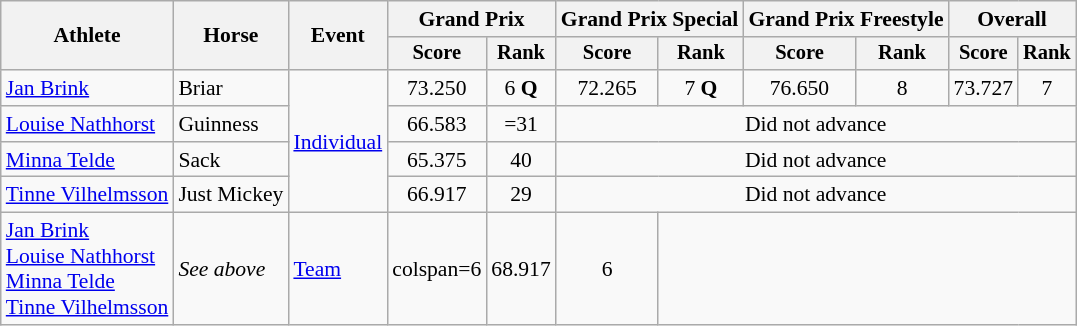<table class=wikitable style="font-size:90%">
<tr>
<th rowspan="2">Athlete</th>
<th rowspan="2">Horse</th>
<th rowspan="2">Event</th>
<th colspan="2">Grand Prix</th>
<th colspan="2">Grand Prix Special</th>
<th colspan="2">Grand Prix Freestyle</th>
<th colspan="2">Overall</th>
</tr>
<tr style="font-size:95%">
<th>Score</th>
<th>Rank</th>
<th>Score</th>
<th>Rank</th>
<th>Score</th>
<th>Rank</th>
<th>Score</th>
<th>Rank</th>
</tr>
<tr align=center>
<td align=left><a href='#'>Jan Brink</a></td>
<td align=left>Briar</td>
<td align=left rowspan=4><a href='#'>Individual</a></td>
<td>73.250</td>
<td>6 <strong>Q</strong></td>
<td>72.265</td>
<td>7 <strong>Q</strong></td>
<td>76.650</td>
<td>8</td>
<td>73.727</td>
<td>7</td>
</tr>
<tr align=center>
<td align=left><a href='#'>Louise Nathhorst</a></td>
<td align=left>Guinness</td>
<td>66.583</td>
<td>=31</td>
<td colspan=6>Did not advance</td>
</tr>
<tr align=center>
<td align=left><a href='#'>Minna Telde</a></td>
<td align=left>Sack</td>
<td>65.375</td>
<td>40</td>
<td colspan=6>Did not advance</td>
</tr>
<tr align=center>
<td align=left><a href='#'>Tinne Vilhelmsson</a></td>
<td align=left>Just Mickey</td>
<td>66.917</td>
<td>29</td>
<td colspan=6>Did not advance</td>
</tr>
<tr align=center>
<td align=left><a href='#'>Jan Brink</a><br><a href='#'>Louise Nathhorst</a><br><a href='#'>Minna Telde</a><br><a href='#'>Tinne Vilhelmsson</a></td>
<td align=left><em>See above</em></td>
<td align=left><a href='#'>Team</a></td>
<td>colspan=6 </td>
<td>68.917</td>
<td>6</td>
</tr>
</table>
